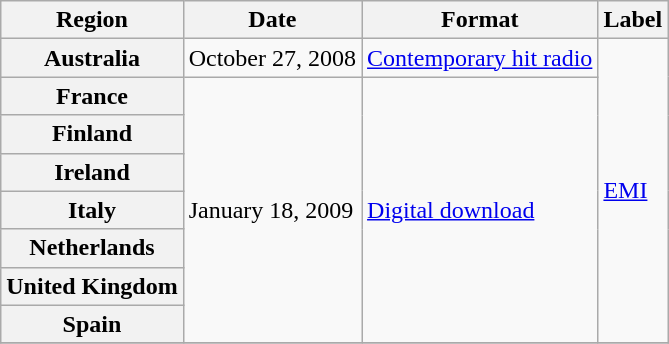<table class="wikitable plainrowheaders">
<tr>
<th scope="col">Region</th>
<th scope="col">Date</th>
<th scope="col">Format</th>
<th scope="col">Label</th>
</tr>
<tr>
<th scope="row">Australia</th>
<td>October 27, 2008</td>
<td><a href='#'>Contemporary hit radio</a></td>
<td rowspan="8"><a href='#'>EMI</a></td>
</tr>
<tr>
<th scope="row">France</th>
<td rowspan="7">January 18, 2009</td>
<td rowspan="7"><a href='#'>Digital download</a></td>
</tr>
<tr>
<th scope="row">Finland</th>
</tr>
<tr>
<th scope="row">Ireland</th>
</tr>
<tr>
<th scope="row">Italy</th>
</tr>
<tr>
<th scope="row">Netherlands</th>
</tr>
<tr>
<th scope="row">United Kingdom</th>
</tr>
<tr>
<th scope="row">Spain</th>
</tr>
<tr>
</tr>
</table>
